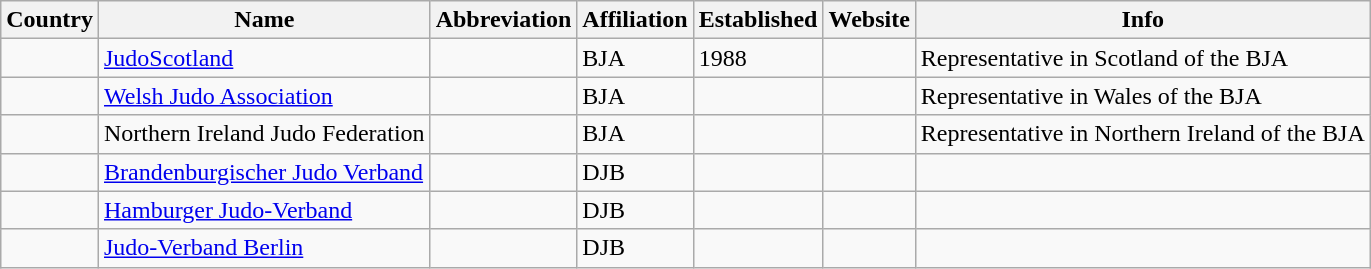<table class="wikitable sortable">
<tr>
<th>Country</th>
<th>Name</th>
<th>Abbreviation</th>
<th>Affiliation</th>
<th>Established</th>
<th>Website</th>
<th>Info</th>
</tr>
<tr>
<td></td>
<td><a href='#'>JudoScotland</a></td>
<td></td>
<td>BJA</td>
<td>1988</td>
<td></td>
<td>Representative in Scotland of the BJA</td>
</tr>
<tr>
<td></td>
<td><a href='#'>Welsh Judo Association</a></td>
<td></td>
<td>BJA</td>
<td></td>
<td></td>
<td>Representative in Wales of the BJA</td>
</tr>
<tr>
<td></td>
<td>Northern Ireland Judo Federation</td>
<td></td>
<td>BJA</td>
<td></td>
<td></td>
<td>Representative in Northern Ireland of the BJA</td>
</tr>
<tr>
<td></td>
<td><a href='#'>Brandenburgischer Judo Verband</a></td>
<td></td>
<td>DJB</td>
<td></td>
<td></td>
<td></td>
</tr>
<tr>
<td></td>
<td><a href='#'>Hamburger Judo-Verband</a></td>
<td></td>
<td>DJB</td>
<td></td>
<td></td>
<td></td>
</tr>
<tr>
<td></td>
<td><a href='#'>Judo-Verband Berlin</a></td>
<td></td>
<td>DJB</td>
<td></td>
<td></td>
<td></td>
</tr>
</table>
